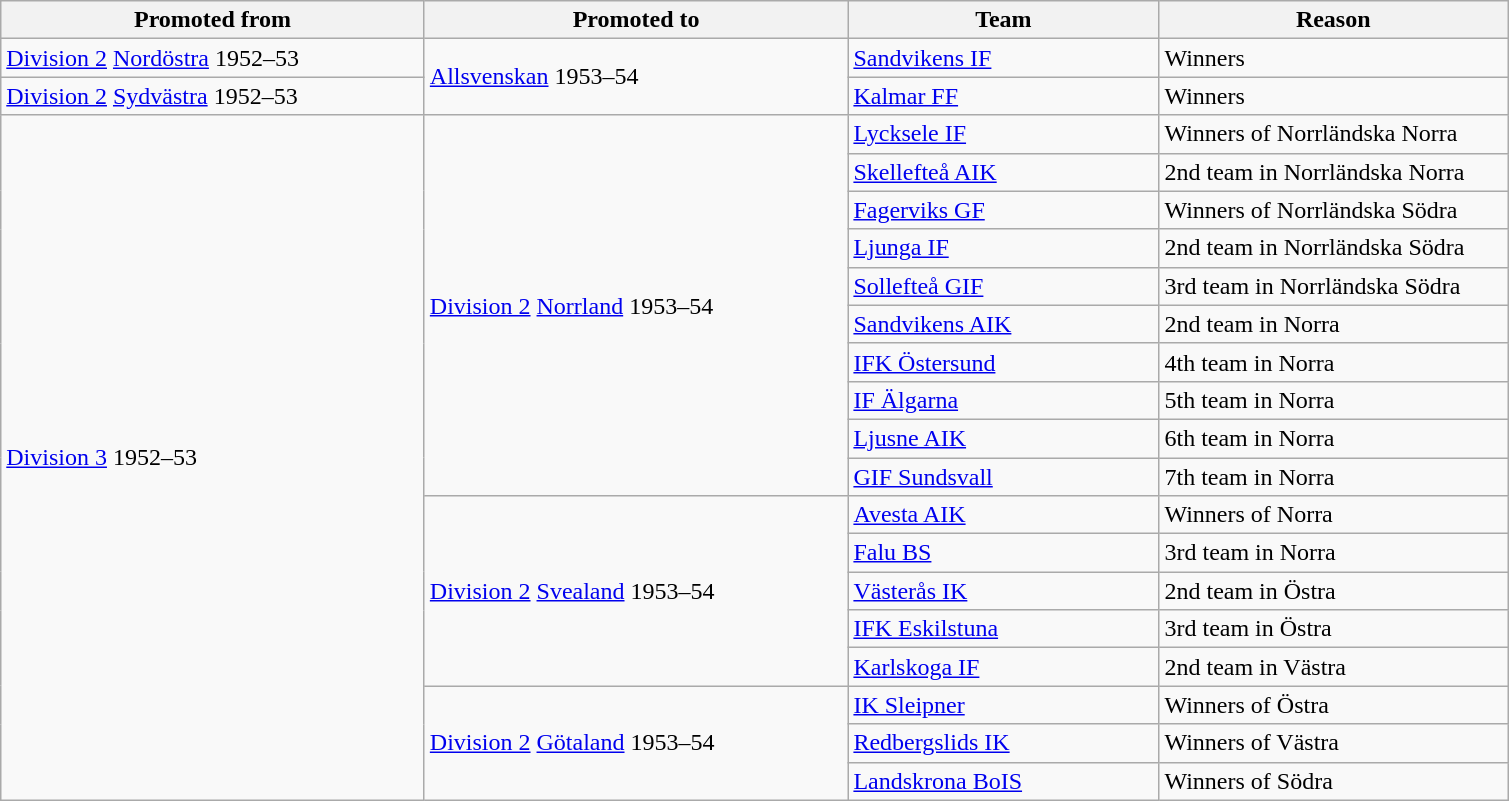<table class="wikitable" style="text-align: left;">
<tr>
<th style="width: 275px;">Promoted from</th>
<th style="width: 275px;">Promoted to</th>
<th style="width: 200px;">Team</th>
<th style="width: 225px;">Reason</th>
</tr>
<tr>
<td><a href='#'>Division 2</a> <a href='#'>Nordöstra</a> 1952–53</td>
<td rowspan=2><a href='#'>Allsvenskan</a> 1953–54</td>
<td><a href='#'>Sandvikens IF</a></td>
<td>Winners</td>
</tr>
<tr>
<td><a href='#'>Division 2</a> <a href='#'>Sydvästra</a> 1952–53</td>
<td><a href='#'>Kalmar FF</a></td>
<td>Winners</td>
</tr>
<tr>
<td rowspan=18><a href='#'>Division 3</a> 1952–53</td>
<td rowspan=10><a href='#'>Division 2</a> <a href='#'>Norrland</a> 1953–54</td>
<td><a href='#'>Lycksele IF</a></td>
<td>Winners of Norrländska Norra</td>
</tr>
<tr>
<td><a href='#'>Skellefteå AIK</a></td>
<td>2nd team in Norrländska Norra</td>
</tr>
<tr>
<td><a href='#'>Fagerviks GF</a></td>
<td>Winners of Norrländska Södra</td>
</tr>
<tr>
<td><a href='#'>Ljunga IF</a></td>
<td>2nd team in Norrländska Södra</td>
</tr>
<tr>
<td><a href='#'>Sollefteå GIF</a></td>
<td>3rd team in Norrländska Södra</td>
</tr>
<tr>
<td><a href='#'>Sandvikens AIK</a></td>
<td>2nd team in Norra</td>
</tr>
<tr>
<td><a href='#'>IFK Östersund</a></td>
<td>4th team in Norra</td>
</tr>
<tr>
<td><a href='#'>IF Älgarna</a></td>
<td>5th team in Norra</td>
</tr>
<tr>
<td><a href='#'>Ljusne AIK</a></td>
<td>6th team in Norra</td>
</tr>
<tr>
<td><a href='#'>GIF Sundsvall</a></td>
<td>7th team in Norra</td>
</tr>
<tr>
<td rowspan=5><a href='#'>Division 2</a> <a href='#'>Svealand</a> 1953–54</td>
<td><a href='#'>Avesta AIK</a></td>
<td>Winners of Norra</td>
</tr>
<tr>
<td><a href='#'>Falu BS</a></td>
<td>3rd team in Norra</td>
</tr>
<tr>
<td><a href='#'>Västerås IK</a></td>
<td>2nd team in Östra</td>
</tr>
<tr>
<td><a href='#'>IFK Eskilstuna</a></td>
<td>3rd team in Östra</td>
</tr>
<tr>
<td><a href='#'>Karlskoga IF</a></td>
<td>2nd team in Västra</td>
</tr>
<tr>
<td rowspan=3><a href='#'>Division 2</a> <a href='#'>Götaland</a> 1953–54</td>
<td><a href='#'>IK Sleipner</a></td>
<td>Winners of Östra</td>
</tr>
<tr>
<td><a href='#'>Redbergslids IK</a></td>
<td>Winners of Västra</td>
</tr>
<tr>
<td><a href='#'>Landskrona BoIS</a></td>
<td>Winners of Södra</td>
</tr>
</table>
